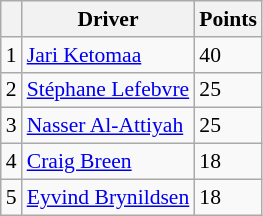<table class="wikitable" style="font-size: 90%;">
<tr>
<th></th>
<th>Driver</th>
<th>Points</th>
</tr>
<tr>
<td>1</td>
<td> <a href='#'>Jari Ketomaa</a></td>
<td>40</td>
</tr>
<tr>
<td>2</td>
<td> <a href='#'>Stéphane Lefebvre</a></td>
<td>25</td>
</tr>
<tr>
<td>3</td>
<td> <a href='#'>Nasser Al-Attiyah</a></td>
<td>25</td>
</tr>
<tr>
<td>4</td>
<td> <a href='#'>Craig Breen</a></td>
<td>18</td>
</tr>
<tr>
<td>5</td>
<td> <a href='#'>Eyvind Brynildsen</a></td>
<td>18</td>
</tr>
</table>
